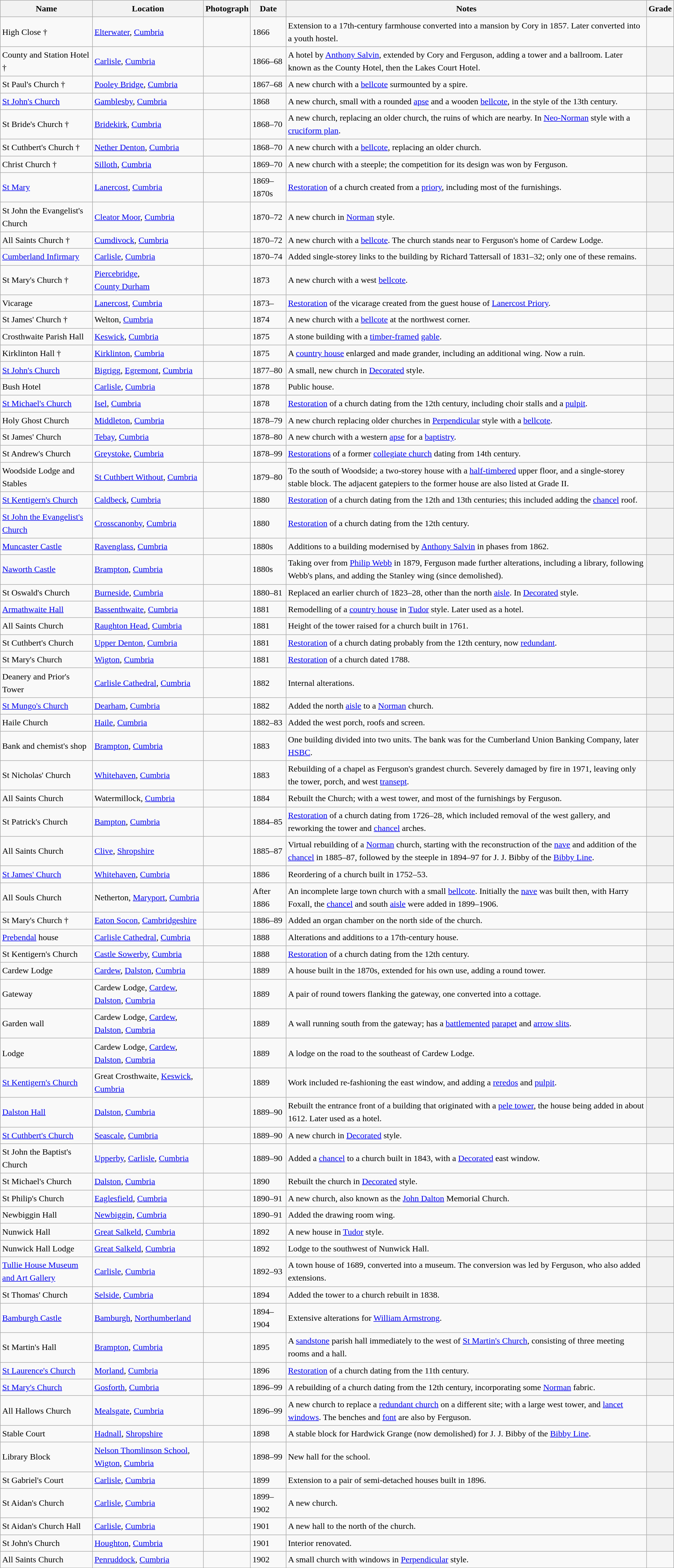<table class="wikitable sortable plainrowheaders" style="width:100%;border:0px;text-align:left;line-height:150%;">
<tr>
<th style="col" style="width:120px">Name</th>
<th style="col" style="width:150px">Location</th>
<th style="col" style="width:100px" class="unsortable">Photograph</th>
<th style="col" style="width:80px">Date</th>
<th scope="col" class="unsortable">Notes</th>
<th style="col" style="width:24px">Grade</th>
</tr>
<tr>
<td>High Close †</td>
<td><a href='#'>Elterwater</a>, <a href='#'>Cumbria</a><br><small></small></td>
<td></td>
<td>1866</td>
<td>Extension to a 17th-century farmhouse converted into a mansion by Cory in 1857.  Later converted into a youth hostel.</td>
<td></td>
</tr>
<tr>
<td>County and Station Hotel †</td>
<td><a href='#'>Carlisle</a>, <a href='#'>Cumbria</a><br><small></small></td>
<td></td>
<td>1866–68</td>
<td>A hotel by <a href='#'>Anthony Salvin</a>, extended by Cory and Ferguson, adding a tower and a ballroom.  Later known as the County Hotel, then the Lakes Court Hotel.</td>
<th></th>
</tr>
<tr>
<td>St Paul's Church †</td>
<td><a href='#'>Pooley Bridge</a>, <a href='#'>Cumbria</a><br><small></small></td>
<td></td>
<td>1867–68</td>
<td>A new church with a <a href='#'>bellcote</a> surmounted by a spire.</td>
<td></td>
</tr>
<tr>
<td><a href='#'>St John's Church</a></td>
<td><a href='#'>Gamblesby</a>, <a href='#'>Cumbria</a><br><small></small></td>
<td></td>
<td>1868</td>
<td>A new church, small with a rounded <a href='#'>apse</a> and a wooden <a href='#'>bellcote</a>, in the style of the 13th century.</td>
<th></th>
</tr>
<tr>
<td>St Bride's Church †</td>
<td><a href='#'>Bridekirk</a>, <a href='#'>Cumbria</a><br><small></small></td>
<td></td>
<td>1868–70</td>
<td>A new church, replacing an older church, the ruins of which are nearby. In <a href='#'>Neo-Norman</a> style with a <a href='#'>cruciform plan</a>.</td>
<th></th>
</tr>
<tr>
<td>St Cuthbert's Church †</td>
<td><a href='#'>Nether Denton</a>, <a href='#'>Cumbria</a><br><small></small></td>
<td></td>
<td>1868–70</td>
<td>A new church with a <a href='#'>bellcote</a>, replacing an older church.</td>
<th></th>
</tr>
<tr>
<td>Christ Church †</td>
<td><a href='#'>Silloth</a>, <a href='#'>Cumbria</a><br><small></small></td>
<td></td>
<td>1869–70</td>
<td>A new church with a steeple; the competition for its design was won by Ferguson.</td>
<th></th>
</tr>
<tr>
<td><a href='#'>St Mary</a></td>
<td><a href='#'>Lanercost</a>, <a href='#'>Cumbria</a><br><small></small></td>
<td></td>
<td>1869–1870s</td>
<td><a href='#'>Restoration</a> of a church created from a <a href='#'>priory</a>, including most of the furnishings.</td>
<th></th>
</tr>
<tr>
<td>St John the Evangelist's Church</td>
<td><a href='#'>Cleator Moor</a>, <a href='#'>Cumbria</a><br><small></small></td>
<td></td>
<td>1870–72</td>
<td>A new church in <a href='#'>Norman</a> style.</td>
<th></th>
</tr>
<tr>
<td>All Saints Church †</td>
<td><a href='#'>Cumdivock</a>, <a href='#'>Cumbria</a><br><small></small></td>
<td></td>
<td>1870–72</td>
<td>A new church with a <a href='#'>bellcote</a>.  The church stands near to Ferguson's home of Cardew Lodge.</td>
<td></td>
</tr>
<tr>
<td><a href='#'>Cumberland Infirmary</a></td>
<td><a href='#'>Carlisle</a>, <a href='#'>Cumbria</a><br><small></small></td>
<td></td>
<td>1870–74</td>
<td>Added single-storey links to the building by Richard Tattersall of 1831–32; only one of these remains.</td>
<th></th>
</tr>
<tr>
<td>St Mary's Church †</td>
<td><a href='#'>Piercebridge</a>,<br><a href='#'>County Durham</a><br><small></small></td>
<td></td>
<td>1873</td>
<td>A new church with a west <a href='#'>bellcote</a>.</td>
<th></th>
</tr>
<tr>
<td>Vicarage</td>
<td><a href='#'>Lanercost</a>, <a href='#'>Cumbria</a><br><small></small></td>
<td></td>
<td>1873–</td>
<td><a href='#'>Restoration</a> of the vicarage created from the guest house of <a href='#'>Lanercost Priory</a>.</td>
<th></th>
</tr>
<tr>
<td>St James' Church †</td>
<td>Welton, <a href='#'>Cumbria</a><br><small></small></td>
<td></td>
<td>1874</td>
<td>A new church with a <a href='#'>bellcote</a> at the northwest corner.</td>
<td></td>
</tr>
<tr>
<td>Crosthwaite Parish Hall</td>
<td><a href='#'>Keswick</a>, <a href='#'>Cumbria</a><br><small></small></td>
<td></td>
<td>1875</td>
<td>A stone building with a <a href='#'>timber-framed</a> <a href='#'>gable</a>.</td>
<td></td>
</tr>
<tr>
<td>Kirklinton Hall †</td>
<td><a href='#'>Kirklinton</a>, <a href='#'>Cumbria</a><br><small></small></td>
<td></td>
<td>1875</td>
<td>A <a href='#'>country house</a> enlarged and made grander, including an additional wing.  Now a ruin.</td>
<td></td>
</tr>
<tr>
<td><a href='#'>St John's Church</a></td>
<td><a href='#'>Bigrigg</a>, <a href='#'>Egremont</a>, <a href='#'>Cumbria</a><br><small></small></td>
<td></td>
<td>1877–80</td>
<td>A small, new church in <a href='#'>Decorated</a> style.</td>
<th></th>
</tr>
<tr>
<td>Bush Hotel</td>
<td><a href='#'>Carlisle</a>, <a href='#'>Cumbria</a><br><small></small></td>
<td></td>
<td>1878</td>
<td>Public house.</td>
<th></th>
</tr>
<tr>
<td><a href='#'>St Michael's Church</a></td>
<td><a href='#'>Isel</a>, <a href='#'>Cumbria</a><br><small></small></td>
<td></td>
<td>1878</td>
<td><a href='#'>Restoration</a> of a church dating from the 12th century, including choir stalls and a <a href='#'>pulpit</a>.</td>
<th></th>
</tr>
<tr>
<td>Holy Ghost Church</td>
<td><a href='#'>Middleton</a>, <a href='#'>Cumbria</a><br><small></small></td>
<td></td>
<td>1878–79</td>
<td>A new church replacing older churches in <a href='#'>Perpendicular</a> style with a <a href='#'>bellcote</a>.</td>
<th></th>
</tr>
<tr>
<td>St James' Church</td>
<td><a href='#'>Tebay</a>, <a href='#'>Cumbria</a><br><small></small></td>
<td></td>
<td>1878–80</td>
<td>A new church with a western <a href='#'>apse</a> for a <a href='#'>baptistry</a>.</td>
<th></th>
</tr>
<tr>
<td>St Andrew's Church</td>
<td><a href='#'>Greystoke</a>, <a href='#'>Cumbria</a><br><small></small></td>
<td></td>
<td>1878–99</td>
<td><a href='#'>Restorations</a> of a former <a href='#'>collegiate church</a> dating from 14th century.</td>
<th></th>
</tr>
<tr>
<td>Woodside Lodge and Stables</td>
<td><a href='#'>St Cuthbert Without</a>, <a href='#'>Cumbria</a><br><small></small></td>
<td></td>
<td>1879–80</td>
<td>To the south of Woodside; a two-storey house with a <a href='#'>half-timbered</a> upper floor, and a single-storey stable block.  The adjacent gatepiers to the former house are also listed at Grade II.</td>
<th></th>
</tr>
<tr>
<td><a href='#'>St Kentigern's Church</a></td>
<td><a href='#'>Caldbeck</a>, <a href='#'>Cumbria</a><br><small></small></td>
<td></td>
<td>1880</td>
<td><a href='#'>Restoration</a> of a church dating from the 12th and 13th centuries; this included adding the <a href='#'>chancel</a> roof.</td>
<th></th>
</tr>
<tr>
<td><a href='#'>St John the Evangelist's Church</a></td>
<td><a href='#'>Crosscanonby</a>, <a href='#'>Cumbria</a><br><small></small></td>
<td></td>
<td>1880</td>
<td><a href='#'>Restoration</a> of a church dating from the 12th century.</td>
<th></th>
</tr>
<tr>
<td><a href='#'>Muncaster Castle</a></td>
<td><a href='#'>Ravenglass</a>, <a href='#'>Cumbria</a><br><small></small></td>
<td></td>
<td>1880s</td>
<td>Additions to a building modernised by <a href='#'>Anthony Salvin</a> in phases from 1862.</td>
<th></th>
</tr>
<tr>
<td><a href='#'>Naworth Castle</a></td>
<td><a href='#'>Brampton</a>, <a href='#'>Cumbria</a><br><small></small></td>
<td></td>
<td>1880s</td>
<td>Taking over from <a href='#'>Philip Webb</a> in 1879, Ferguson made further alterations, including a library, following Webb's plans, and adding the Stanley wing (since demolished).</td>
<th></th>
</tr>
<tr>
<td>St Oswald's Church</td>
<td><a href='#'>Burneside</a>, <a href='#'>Cumbria</a><br><small></small></td>
<td></td>
<td>1880–81</td>
<td>Replaced an earlier church of 1823–28, other than the north <a href='#'>aisle</a>.  In <a href='#'>Decorated</a> style.</td>
<td></td>
</tr>
<tr>
<td><a href='#'>Armathwaite Hall</a></td>
<td><a href='#'>Bassenthwaite</a>, <a href='#'>Cumbria</a><br><small></small></td>
<td></td>
<td>1881</td>
<td>Remodelling of a <a href='#'>country house</a> in <a href='#'>Tudor</a> style.  Later used as a hotel.</td>
<th></th>
</tr>
<tr>
<td>All Saints Church</td>
<td><a href='#'>Raughton Head</a>, <a href='#'>Cumbria</a><br><small></small></td>
<td></td>
<td>1881</td>
<td>Height of the tower raised for a church built in 1761.</td>
<th></th>
</tr>
<tr>
<td>St Cuthbert's Church</td>
<td><a href='#'>Upper Denton</a>, <a href='#'>Cumbria</a><br><small></small></td>
<td></td>
<td>1881</td>
<td><a href='#'>Restoration</a> of a church dating probably from the 12th century, now <a href='#'>redundant</a>.</td>
<th></th>
</tr>
<tr>
<td>St Mary's Church</td>
<td><a href='#'>Wigton</a>, <a href='#'>Cumbria</a><br><small></small></td>
<td></td>
<td>1881</td>
<td><a href='#'>Restoration</a> of a church dated 1788.</td>
<th></th>
</tr>
<tr>
<td>Deanery and Prior's Tower</td>
<td><a href='#'>Carlisle Cathedral</a>, <a href='#'>Cumbria</a><br><small></small></td>
<td></td>
<td>1882</td>
<td>Internal alterations.</td>
<th></th>
</tr>
<tr>
<td><a href='#'>St Mungo's Church</a></td>
<td><a href='#'>Dearham</a>, <a href='#'>Cumbria</a><br><small></small></td>
<td></td>
<td>1882</td>
<td>Added the north <a href='#'>aisle</a> to a <a href='#'>Norman</a> church.</td>
<th></th>
</tr>
<tr>
<td>Haile Church</td>
<td><a href='#'>Haile</a>, <a href='#'>Cumbria</a><br><small></small></td>
<td></td>
<td>1882–83</td>
<td>Added the west porch, roofs and screen.</td>
<th></th>
</tr>
<tr>
<td>Bank and chemist's shop</td>
<td><a href='#'>Brampton</a>, <a href='#'>Cumbria</a><br><small></small></td>
<td></td>
<td>1883</td>
<td>One building divided into two units.  The bank was for the Cumberland Union Banking Company, later <a href='#'>HSBC</a>.</td>
<th></th>
</tr>
<tr>
<td>St Nicholas' Church</td>
<td><a href='#'>Whitehaven</a>, <a href='#'>Cumbria</a><br><small></small></td>
<td></td>
<td>1883</td>
<td>Rebuilding of a chapel as Ferguson's grandest church.  Severely damaged by fire in 1971, leaving only the tower, porch, and west <a href='#'>transept</a>.</td>
<th></th>
</tr>
<tr>
<td>All Saints Church</td>
<td>Watermillock, <a href='#'>Cumbria</a><br><small></small></td>
<td></td>
<td>1884</td>
<td>Rebuilt the Church; with a west tower, and most of the furnishings by Ferguson.</td>
<th></th>
</tr>
<tr>
<td>St Patrick's Church</td>
<td><a href='#'>Bampton</a>, <a href='#'>Cumbria</a><br><small></small></td>
<td></td>
<td>1884–85</td>
<td><a href='#'>Restoration</a> of a church dating from 1726–28, which included removal of the west gallery, and reworking the tower and <a href='#'>chancel</a> arches.</td>
<th></th>
</tr>
<tr>
<td>All Saints Church</td>
<td><a href='#'>Clive</a>, <a href='#'>Shropshire</a><br><small></small></td>
<td></td>
<td>1885–87</td>
<td>Virtual rebuilding of a <a href='#'>Norman</a> church, starting with the reconstruction of the <a href='#'>nave</a> and addition of the <a href='#'>chancel</a> in 1885–87, followed by the steeple in 1894–97 for J. J. Bibby of the <a href='#'>Bibby Line</a>.</td>
<th></th>
</tr>
<tr>
<td><a href='#'>St James' Church</a></td>
<td><a href='#'>Whitehaven</a>, <a href='#'>Cumbria</a><br><small></small></td>
<td></td>
<td>1886</td>
<td>Reordering of a church built in 1752–53.</td>
<th></th>
</tr>
<tr>
<td>All Souls Church</td>
<td>Netherton, <a href='#'>Maryport</a>, <a href='#'>Cumbria</a><br><small></small></td>
<td></td>
<td>After 1886</td>
<td>An incomplete large town church with a small <a href='#'>bellcote</a>.  Initially the <a href='#'>nave</a> was built then, with Harry Foxall, the <a href='#'>chancel</a> and south <a href='#'>aisle</a> were added in 1899–1906.</td>
<td></td>
</tr>
<tr>
<td>St Mary's Church †</td>
<td><a href='#'>Eaton Socon</a>, <a href='#'>Cambridgeshire</a><br><small></small></td>
<td></td>
<td>1886–89</td>
<td>Added an organ chamber on the north side of the church.</td>
<th></th>
</tr>
<tr>
<td><a href='#'>Prebendal</a> house</td>
<td><a href='#'>Carlisle Cathedral</a>, <a href='#'>Cumbria</a><br><small></small></td>
<td></td>
<td>1888</td>
<td>Alterations and additions to a 17th-century house.</td>
<th></th>
</tr>
<tr>
<td>St Kentigern's Church</td>
<td><a href='#'>Castle Sowerby</a>, <a href='#'>Cumbria</a><br><small></small></td>
<td></td>
<td>1888</td>
<td><a href='#'>Restoration</a> of a church dating from the 12th century.</td>
<th></th>
</tr>
<tr>
<td>Cardew Lodge</td>
<td><a href='#'>Cardew</a>, <a href='#'>Dalston</a>, <a href='#'>Cumbria</a><br><small></small></td>
<td></td>
<td>1889</td>
<td>A house built in the 1870s, extended for his own use, adding a round tower.</td>
<th></th>
</tr>
<tr>
<td>Gateway</td>
<td>Cardew Lodge, <a href='#'>Cardew</a>, <a href='#'>Dalston</a>, <a href='#'>Cumbria</a><br><small></small></td>
<td></td>
<td>1889</td>
<td>A pair of round towers flanking the gateway, one converted into a cottage.</td>
<th></th>
</tr>
<tr>
<td>Garden wall</td>
<td>Cardew Lodge, <a href='#'>Cardew</a>, <a href='#'>Dalston</a>, <a href='#'>Cumbria</a><br><small></small></td>
<td></td>
<td>1889</td>
<td>A wall running south from the gateway; has a <a href='#'>battlemented</a> <a href='#'>parapet</a> and <a href='#'>arrow slits</a>.</td>
<th></th>
</tr>
<tr>
<td>Lodge</td>
<td>Cardew Lodge, <a href='#'>Cardew</a>, <a href='#'>Dalston</a>, <a href='#'>Cumbria</a><br><small></small></td>
<td></td>
<td>1889</td>
<td>A lodge on the road to the southeast of Cardew Lodge.</td>
<th></th>
</tr>
<tr>
<td><a href='#'>St Kentigern's Church</a></td>
<td>Great Crosthwaite, <a href='#'>Keswick</a>, <a href='#'>Cumbria</a><br><small></small></td>
<td></td>
<td>1889</td>
<td>Work included re-fashioning the east window, and adding a <a href='#'>reredos</a> and <a href='#'>pulpit</a>.</td>
<th></th>
</tr>
<tr>
<td><a href='#'>Dalston Hall</a></td>
<td><a href='#'>Dalston</a>, <a href='#'>Cumbria</a><br><small></small></td>
<td></td>
<td>1889–90</td>
<td>Rebuilt the entrance front of a building that originated with a <a href='#'>pele tower</a>, the house being added in about 1612.  Later used as a hotel.</td>
<th></th>
</tr>
<tr>
<td><a href='#'>St Cuthbert's Church</a></td>
<td><a href='#'>Seascale</a>, <a href='#'>Cumbria</a><br><small></small></td>
<td></td>
<td>1889–90</td>
<td>A new church in <a href='#'>Decorated</a> style.</td>
<th></th>
</tr>
<tr>
<td>St John the Baptist's Church</td>
<td><a href='#'>Upperby</a>, <a href='#'>Carlisle</a>, <a href='#'>Cumbria</a><br><small></small></td>
<td></td>
<td>1889–90</td>
<td>Added a <a href='#'>chancel</a> to a church built in 1843, with a <a href='#'>Decorated</a> east window.</td>
<td></td>
</tr>
<tr>
<td>St Michael's Church</td>
<td><a href='#'>Dalston</a>, <a href='#'>Cumbria</a><br><small></small></td>
<td></td>
<td>1890</td>
<td>Rebuilt the church in <a href='#'>Decorated</a> style.</td>
<th></th>
</tr>
<tr>
<td>St Philip's Church</td>
<td><a href='#'>Eaglesfield</a>, <a href='#'>Cumbria</a><br><small></small></td>
<td></td>
<td>1890–91</td>
<td>A new church, also known as the <a href='#'>John Dalton</a> Memorial Church.</td>
<td></td>
</tr>
<tr>
<td>Newbiggin Hall</td>
<td><a href='#'>Newbiggin</a>, <a href='#'>Cumbria</a><br><small></small></td>
<td></td>
<td>1890–91</td>
<td>Added the drawing room wing.</td>
<th></th>
</tr>
<tr>
<td>Nunwick Hall</td>
<td><a href='#'>Great Salkeld</a>, <a href='#'>Cumbria</a><br><small></small></td>
<td></td>
<td>1892</td>
<td>A new house in <a href='#'>Tudor</a> style.</td>
<th></th>
</tr>
<tr>
<td>Nunwick Hall Lodge</td>
<td><a href='#'>Great Salkeld</a>, <a href='#'>Cumbria</a><br><small></small></td>
<td></td>
<td>1892</td>
<td>Lodge to the southwest of Nunwick Hall.</td>
<th></th>
</tr>
<tr>
<td><a href='#'>Tullie House Museum and Art Gallery</a></td>
<td><a href='#'>Carlisle</a>, <a href='#'>Cumbria</a><br><small></small></td>
<td></td>
<td>1892–93</td>
<td>A town house of 1689, converted into a museum.  The conversion was led by Ferguson, who also added extensions.</td>
<th></th>
</tr>
<tr>
<td>St Thomas' Church</td>
<td><a href='#'>Selside</a>, <a href='#'>Cumbria</a><br><small></small></td>
<td></td>
<td>1894</td>
<td>Added the tower to a church rebuilt in 1838.</td>
<th></th>
</tr>
<tr>
<td><a href='#'>Bamburgh Castle</a></td>
<td><a href='#'>Bamburgh</a>, <a href='#'>Northumberland</a><br><small></small></td>
<td></td>
<td>1894–1904</td>
<td>Extensive alterations for <a href='#'>William Armstrong</a>.</td>
<th></th>
</tr>
<tr>
<td>St Martin's Hall</td>
<td><a href='#'>Brampton</a>, <a href='#'>Cumbria</a><br><small></small></td>
<td></td>
<td>1895</td>
<td>A <a href='#'>sandstone</a> parish hall immediately to the west of <a href='#'>St Martin's Church</a>, consisting of three meeting rooms and a hall.</td>
<th></th>
</tr>
<tr>
<td><a href='#'>St Laurence's Church</a></td>
<td><a href='#'>Morland</a>, <a href='#'>Cumbria</a><br><small></small></td>
<td></td>
<td>1896</td>
<td><a href='#'>Restoration</a> of a church dating from the 11th century.</td>
<th></th>
</tr>
<tr>
<td><a href='#'>St Mary's Church</a></td>
<td><a href='#'>Gosforth</a>, <a href='#'>Cumbria</a><br><small></small></td>
<td></td>
<td>1896–99</td>
<td>A rebuilding of a church dating from the 12th century, incorporating some <a href='#'>Norman</a> fabric.</td>
<th></th>
</tr>
<tr>
<td>All Hallows Church</td>
<td><a href='#'>Mealsgate</a>, <a href='#'>Cumbria</a><br><small></small></td>
<td></td>
<td>1896–99</td>
<td>A new church to replace a <a href='#'>redundant church</a> on a different site; with a large west tower, and <a href='#'>lancet windows</a>.  The benches and <a href='#'>font</a> are also by Ferguson.</td>
<td></td>
</tr>
<tr>
<td>Stable Court</td>
<td><a href='#'>Hadnall</a>, <a href='#'>Shropshire</a><br><small></small></td>
<td></td>
<td>1898</td>
<td>A stable block for Hardwick Grange (now demolished) for J. J. Bibby of the <a href='#'>Bibby Line</a>.</td>
<td></td>
</tr>
<tr>
<td>Library Block</td>
<td><a href='#'>Nelson Thomlinson School</a>, <a href='#'>Wigton</a>, <a href='#'>Cumbria</a><br><small></small></td>
<td></td>
<td>1898–99</td>
<td>New hall for the school.</td>
<th></th>
</tr>
<tr>
<td>St Gabriel's Court</td>
<td><a href='#'>Carlisle</a>, <a href='#'>Cumbria</a><br><small></small></td>
<td></td>
<td>1899</td>
<td>Extension to a pair of semi-detached houses built in 1896.</td>
<th></th>
</tr>
<tr>
<td>St Aidan's Church</td>
<td><a href='#'>Carlisle</a>, <a href='#'>Cumbria</a><br><small></small></td>
<td></td>
<td>1899–1902</td>
<td>A new church.</td>
<th></th>
</tr>
<tr>
<td>St Aidan's Church Hall</td>
<td><a href='#'>Carlisle</a>, <a href='#'>Cumbria</a><br><small></small></td>
<td></td>
<td>1901</td>
<td>A new hall to the north of the church.</td>
<th></th>
</tr>
<tr>
<td>St John's Church</td>
<td><a href='#'>Houghton</a>, <a href='#'>Cumbria</a><br><small></small></td>
<td></td>
<td>1901</td>
<td>Interior renovated.</td>
<th></th>
</tr>
<tr>
<td>All Saints Church</td>
<td><a href='#'>Penruddock</a>, <a href='#'>Cumbria</a><br><small></small></td>
<td></td>
<td>1902</td>
<td>A small church with windows in <a href='#'>Perpendicular</a> style.</td>
<td></td>
</tr>
<tr>
</tr>
</table>
